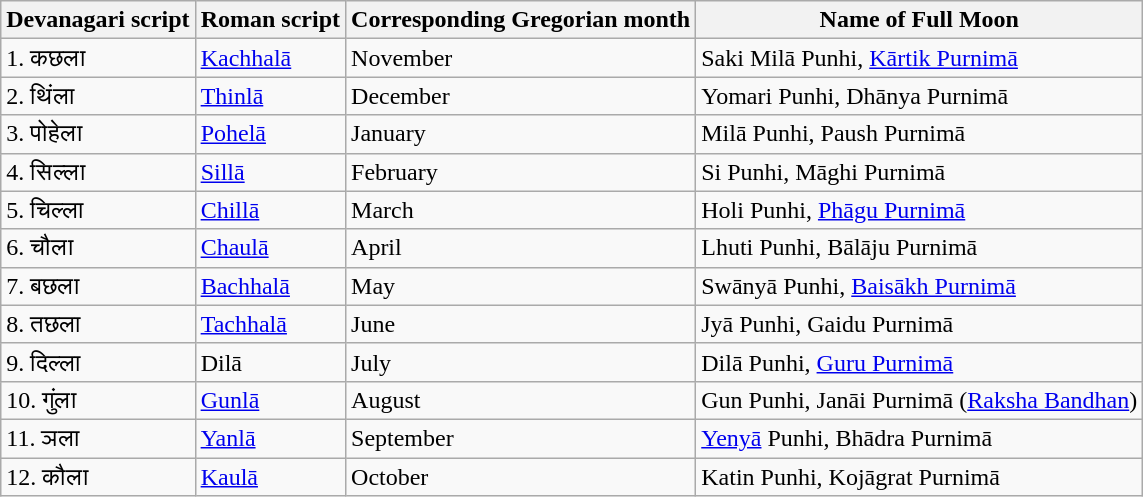<table class="wikitable" align=center>
<tr>
<th>Devanagari script</th>
<th>Roman script</th>
<th>Corresponding Gregorian month</th>
<th>Name of Full Moon</th>
</tr>
<tr>
<td>1. कछला</td>
<td><a href='#'>Kachhalā</a></td>
<td>November</td>
<td>Saki Milā Punhi, <a href='#'>Kārtik Purnimā</a></td>
</tr>
<tr>
<td>2. थिंला</td>
<td><a href='#'>Thinlā</a></td>
<td>December</td>
<td>Yomari Punhi, Dhānya Purnimā</td>
</tr>
<tr>
<td>3. पोहेला</td>
<td><a href='#'>Pohelā</a></td>
<td>January</td>
<td>Milā Punhi, Paush Purnimā</td>
</tr>
<tr>
<td>4. सिल्ला</td>
<td><a href='#'>Sillā</a></td>
<td>February</td>
<td>Si Punhi, Māghi Purnimā</td>
</tr>
<tr>
<td>5. चिल्ला</td>
<td><a href='#'>Chillā</a></td>
<td>March</td>
<td>Holi Punhi, <a href='#'>Phāgu Purnimā</a></td>
</tr>
<tr>
<td>6. चौला</td>
<td><a href='#'>Chaulā</a></td>
<td>April</td>
<td>Lhuti Punhi, Bālāju Purnimā</td>
</tr>
<tr>
<td>7. बछला</td>
<td><a href='#'>Bachhalā</a></td>
<td>May</td>
<td>Swānyā Punhi, <a href='#'>Baisākh Purnimā</a></td>
</tr>
<tr>
<td>8. तछला</td>
<td><a href='#'>Tachhalā</a></td>
<td>June</td>
<td>Jyā Punhi, Gaidu Purnimā</td>
</tr>
<tr>
<td>9. दिल्ला</td>
<td>Dilā</td>
<td>July</td>
<td>Dilā Punhi, <a href='#'>Guru Purnimā</a></td>
</tr>
<tr>
<td>10. गुंला</td>
<td><a href='#'>Gunlā</a></td>
<td>August</td>
<td>Gun Punhi, Janāi Purnimā (<a href='#'>Raksha Bandhan</a>)</td>
</tr>
<tr>
<td>11. ञला</td>
<td><a href='#'>Yanlā</a></td>
<td>September</td>
<td><a href='#'>Yenyā</a> Punhi, Bhādra Purnimā</td>
</tr>
<tr>
<td>12. कौला</td>
<td><a href='#'>Kaulā</a></td>
<td>October</td>
<td>Katin Punhi, Kojāgrat Purnimā</td>
</tr>
</table>
